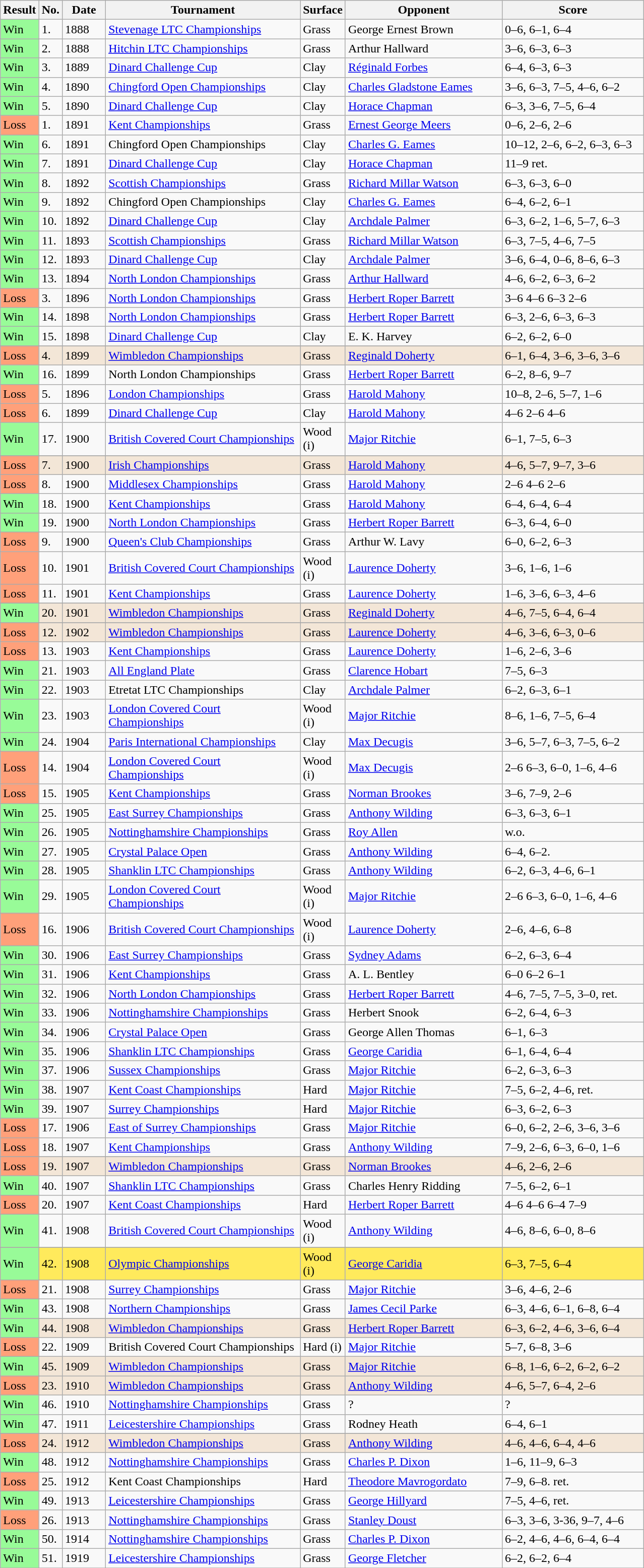<table class="sortable wikitable">
<tr>
<th style="width:40px">Result</th>
<th style="width:20px" class="unsortable">No.</th>
<th style="width:50px">Date</th>
<th style="width:250px">Tournament</th>
<th style="width:50px">Surface</th>
<th style="width:200px">Opponent</th>
<th style="width:180px" class="unsortable">Score</th>
</tr>
<tr>
<td style="background:#98fb98;">Win</td>
<td>1.</td>
<td>1888</td>
<td><a href='#'>Stevenage LTC Championships</a></td>
<td>Grass</td>
<td> George Ernest Brown</td>
<td>0–6, 6–1, 6–4</td>
</tr>
<tr>
<td style="background:#98fb98;">Win</td>
<td>2.</td>
<td>1888</td>
<td><a href='#'>Hitchin LTC Championships</a></td>
<td>Grass</td>
<td> Arthur Hallward</td>
<td>3–6, 6–3, 6–3</td>
</tr>
<tr>
<td style="background:#98fb98;">Win</td>
<td>3.</td>
<td>1889</td>
<td><a href='#'>Dinard Challenge Cup</a></td>
<td>Clay</td>
<td> <a href='#'>Réginald Forbes</a></td>
<td>6–4, 6–3, 6–3</td>
</tr>
<tr>
<td style="background:#98fb98;">Win</td>
<td>4.</td>
<td>1890</td>
<td><a href='#'>Chingford Open Championships</a></td>
<td>Clay</td>
<td> <a href='#'>Charles Gladstone Eames</a></td>
<td>3–6, 6–3, 7–5, 4–6, 6–2</td>
</tr>
<tr>
<td style="background:#98fb98;">Win</td>
<td>5.</td>
<td>1890</td>
<td><a href='#'>Dinard Challenge Cup</a></td>
<td>Clay</td>
<td> <a href='#'>Horace Chapman</a></td>
<td>6–3, 3–6, 7–5, 6–4</td>
</tr>
<tr>
<td style="background:#ffa07a;">Loss</td>
<td>1.</td>
<td>1891</td>
<td><a href='#'>Kent Championships</a></td>
<td>Grass</td>
<td> <a href='#'>Ernest George Meers</a></td>
<td>0–6, 2–6, 2–6</td>
</tr>
<tr>
<td style="background:#98fb98;">Win</td>
<td>6.</td>
<td>1891</td>
<td>Chingford Open Championships</td>
<td>Clay</td>
<td> <a href='#'>Charles G. Eames</a></td>
<td>10–12, 2–6, 6–2, 6–3, 6–3</td>
</tr>
<tr>
<td style="background:#98fb98;">Win</td>
<td>7.</td>
<td>1891</td>
<td><a href='#'>Dinard Challenge Cup</a></td>
<td>Clay</td>
<td> <a href='#'>Horace Chapman</a></td>
<td>11–9 ret.</td>
</tr>
<tr>
<td style="background:#98fb98;">Win</td>
<td>8.</td>
<td>1892</td>
<td><a href='#'>Scottish Championships</a></td>
<td>Grass</td>
<td> <a href='#'>Richard Millar Watson</a></td>
<td>6–3, 6–3, 6–0</td>
</tr>
<tr>
<td style="background:#98fb98;">Win</td>
<td>9.</td>
<td>1892</td>
<td>Chingford Open Championships</td>
<td>Clay</td>
<td> <a href='#'>Charles G. Eames</a></td>
<td>6–4, 6–2, 6–1</td>
</tr>
<tr>
<td style="background:#98fb98;">Win</td>
<td>10.</td>
<td>1892</td>
<td><a href='#'>Dinard Challenge Cup</a></td>
<td>Clay</td>
<td> <a href='#'>Archdale Palmer</a></td>
<td>6–3, 6–2, 1–6, 5–7, 6–3</td>
</tr>
<tr>
<td style="background:#98fb98;">Win</td>
<td>11.</td>
<td>1893</td>
<td><a href='#'>Scottish Championships</a></td>
<td>Grass</td>
<td> <a href='#'>Richard Millar Watson</a></td>
<td>6–3, 7–5, 4–6, 7–5</td>
</tr>
<tr>
<td style="background:#98fb98;">Win</td>
<td>12.</td>
<td>1893</td>
<td><a href='#'>Dinard Challenge Cup</a></td>
<td>Clay</td>
<td> <a href='#'>Archdale Palmer</a></td>
<td>3–6, 6–4, 0–6, 8–6, 6–3</td>
</tr>
<tr>
<td style="background:#98fb98;">Win</td>
<td>13.</td>
<td>1894</td>
<td><a href='#'>North London Championships</a></td>
<td>Grass</td>
<td> <a href='#'>Arthur Hallward</a></td>
<td>4–6, 6–2, 6–3, 6–2</td>
</tr>
<tr>
<td style="background:#ffa07a;">Loss</td>
<td>3.</td>
<td>1896</td>
<td><a href='#'>North London Championships</a></td>
<td>Grass</td>
<td> <a href='#'>Herbert Roper Barrett</a></td>
<td>3–6 4–6 6–3 2–6</td>
</tr>
<tr>
<td style="background:#98fb98;">Win</td>
<td>14.</td>
<td>1898</td>
<td><a href='#'>North London Championships</a></td>
<td>Grass</td>
<td> <a href='#'>Herbert Roper Barrett</a></td>
<td>6–3, 2–6, 6–3, 6–3</td>
</tr>
<tr>
<td style="background:#98fb98;">Win</td>
<td>15.</td>
<td>1898</td>
<td><a href='#'>Dinard Challenge Cup</a></td>
<td>Clay</td>
<td> E. K. Harvey</td>
<td>6–2, 6–2, 6–0</td>
</tr>
<tr>
</tr>
<tr bgcolor=#f3e6d7>
<td style="background:#ffa07a;">Loss</td>
<td>4.</td>
<td>1899</td>
<td><a href='#'>Wimbledon Championships</a></td>
<td>Grass</td>
<td> <a href='#'>Reginald Doherty</a></td>
<td>6–1, 6–4, 3–6, 3–6, 3–6</td>
</tr>
<tr>
<td style="background:#98fb98;">Win</td>
<td>16.</td>
<td>1899</td>
<td>North London Championships</td>
<td>Grass</td>
<td> <a href='#'>Herbert Roper Barrett</a></td>
<td>6–2, 8–6, 9–7</td>
</tr>
<tr>
<td style="background:#ffa07a;">Loss</td>
<td>5.</td>
<td>1896</td>
<td><a href='#'>London Championships</a></td>
<td>Grass</td>
<td> <a href='#'>Harold Mahony</a></td>
<td>10–8, 2–6, 5–7, 1–6</td>
</tr>
<tr>
<td style="background:#ffa07a;">Loss</td>
<td>6.</td>
<td>1899</td>
<td><a href='#'>Dinard Challenge Cup</a></td>
<td>Clay</td>
<td> <a href='#'>Harold Mahony</a></td>
<td>4–6 2–6 4–6</td>
</tr>
<tr>
<td style="background:#98fb98;">Win</td>
<td>17.</td>
<td>1900</td>
<td><a href='#'>British Covered Court Championships</a></td>
<td>Wood (i)</td>
<td> <a href='#'>Major Ritchie</a></td>
<td>6–1, 7–5, 6–3</td>
</tr>
<tr>
</tr>
<tr bgcolor=#f3e6d7>
<td style="background:#ffa07a;">Loss</td>
<td>7.</td>
<td>1900</td>
<td><a href='#'>Irish Championships</a></td>
<td>Grass</td>
<td> <a href='#'>Harold Mahony</a></td>
<td>4–6, 5–7, 9–7, 3–6</td>
</tr>
<tr>
<td style="background:#ffa07a;">Loss</td>
<td>8.</td>
<td>1900</td>
<td><a href='#'>Middlesex Championships</a></td>
<td>Grass</td>
<td>  <a href='#'>Harold Mahony</a></td>
<td>2–6 4–6 2–6</td>
</tr>
<tr>
<td style="background:#98fb98;">Win</td>
<td>18.</td>
<td>1900</td>
<td><a href='#'>Kent Championships</a></td>
<td>Grass</td>
<td>  <a href='#'>Harold Mahony</a></td>
<td>6–4, 6–4, 6–4</td>
</tr>
<tr>
<td style="background:#98fb98;">Win</td>
<td>19.</td>
<td>1900</td>
<td><a href='#'>North London Championships</a></td>
<td>Grass</td>
<td> <a href='#'>Herbert Roper Barrett</a></td>
<td>6–3, 6–4, 6–0</td>
</tr>
<tr>
<td style="background:#ffa07a;">Loss</td>
<td>9.</td>
<td>1900</td>
<td><a href='#'>Queen's Club Championships</a></td>
<td>Grass</td>
<td> Arthur W. Lavy</td>
<td>6–0, 6–2, 6–3</td>
</tr>
<tr>
<td style="background:#ffa07a;">Loss</td>
<td>10.</td>
<td>1901</td>
<td><a href='#'>British Covered Court Championships</a></td>
<td>Wood (i)</td>
<td> <a href='#'>Laurence Doherty</a></td>
<td>3–6, 1–6, 1–6</td>
</tr>
<tr>
<td style="background:#ffa07a;">Loss</td>
<td>11.</td>
<td>1901</td>
<td><a href='#'>Kent Championships</a></td>
<td>Grass</td>
<td> <a href='#'>Laurence Doherty</a></td>
<td>1–6, 3–6, 6–3, 4–6</td>
</tr>
<tr>
</tr>
<tr bgcolor=#f3e6d7>
<td style="background:#98fb98;">Win</td>
<td>20.</td>
<td>1901</td>
<td><a href='#'>Wimbledon Championships</a></td>
<td>Grass</td>
<td> <a href='#'>Reginald Doherty</a></td>
<td>4–6, 7–5, 6–4, 6–4</td>
</tr>
<tr>
</tr>
<tr bgcolor=#f3e6d7>
<td style="background:#ffa07a;">Loss</td>
<td>12.</td>
<td>1902</td>
<td><a href='#'>Wimbledon Championships</a></td>
<td>Grass</td>
<td> <a href='#'>Laurence Doherty</a></td>
<td>4–6, 3–6, 6–3, 0–6</td>
</tr>
<tr>
<td style="background:#ffa07a;">Loss</td>
<td>13.</td>
<td>1903</td>
<td><a href='#'>Kent Championships</a></td>
<td>Grass</td>
<td> <a href='#'>Laurence Doherty</a></td>
<td>1–6, 2–6, 3–6</td>
</tr>
<tr>
<td style="background:#98fb98;">Win</td>
<td>21.</td>
<td>1903</td>
<td><a href='#'>All England Plate</a></td>
<td>Grass</td>
<td> <a href='#'>Clarence Hobart</a></td>
<td>7–5, 6–3</td>
</tr>
<tr>
<td style="background:#98fb98;">Win</td>
<td>22.</td>
<td>1903</td>
<td>Etretat LTC Championships</td>
<td>Clay</td>
<td> <a href='#'>Archdale Palmer</a></td>
<td>6–2, 6–3, 6–1</td>
</tr>
<tr>
<td style="background:#98fb98;">Win</td>
<td>23.</td>
<td>1903</td>
<td><a href='#'>London Covered Court Championships</a></td>
<td>Wood (i)</td>
<td> <a href='#'>Major Ritchie</a></td>
<td>8–6, 1–6, 7–5, 6–4</td>
</tr>
<tr>
<td style="background:#98fb98;">Win</td>
<td>24.</td>
<td>1904</td>
<td><a href='#'>Paris International Championships</a></td>
<td>Clay</td>
<td> <a href='#'>Max Decugis</a></td>
<td>3–6, 5–7, 6–3, 7–5, 6–2</td>
</tr>
<tr>
<td style="background:#ffa07a;">Loss</td>
<td>14.</td>
<td>1904</td>
<td><a href='#'>London Covered Court Championships</a></td>
<td>Wood (i)</td>
<td> <a href='#'>Max Decugis</a></td>
<td>2–6 6–3, 6–0, 1–6, 4–6</td>
</tr>
<tr>
<td style="background:#ffa07a;">Loss</td>
<td>15.</td>
<td>1905</td>
<td><a href='#'>Kent Championships</a></td>
<td>Grass</td>
<td>  <a href='#'>Norman Brookes</a></td>
<td>3–6, 7–9, 2–6</td>
</tr>
<tr>
<td style="background:#98fb98;">Win</td>
<td>25.</td>
<td>1905</td>
<td><a href='#'>East Surrey Championships</a></td>
<td>Grass</td>
<td> <a href='#'>Anthony Wilding</a></td>
<td>6–3, 6–3, 6–1</td>
</tr>
<tr>
<td style="background:#98fb98;">Win</td>
<td>26.</td>
<td>1905</td>
<td><a href='#'>Nottinghamshire Championships</a></td>
<td>Grass</td>
<td> <a href='#'>Roy Allen</a></td>
<td>w.o.</td>
</tr>
<tr>
<td style="background:#98fb98;">Win</td>
<td>27.</td>
<td>1905</td>
<td><a href='#'>Crystal Palace Open</a></td>
<td>Grass</td>
<td> <a href='#'>Anthony Wilding</a></td>
<td>6–4, 6–2.</td>
</tr>
<tr>
<td style="background:#98fb98;">Win</td>
<td>28.</td>
<td>1905</td>
<td><a href='#'>Shanklin LTC Championships</a></td>
<td>Grass</td>
<td> <a href='#'>Anthony Wilding</a></td>
<td>6–2, 6–3, 4–6, 6–1</td>
</tr>
<tr>
<td style="background:#98fb98;">Win</td>
<td>29.</td>
<td>1905</td>
<td><a href='#'>London Covered Court Championships</a></td>
<td>Wood (i)</td>
<td> <a href='#'>Major Ritchie</a></td>
<td>2–6 6–3, 6–0, 1–6, 4–6</td>
</tr>
<tr>
<td style="background:#ffa07a;">Loss</td>
<td>16.</td>
<td>1906</td>
<td><a href='#'>British Covered Court Championships</a></td>
<td>Wood (i)</td>
<td> <a href='#'>Laurence Doherty</a></td>
<td>2–6, 4–6, 6–8</td>
</tr>
<tr>
<td style="background:#98fb98;">Win</td>
<td>30.</td>
<td>1906</td>
<td><a href='#'>East Surrey Championships</a></td>
<td>Grass</td>
<td> <a href='#'>Sydney Adams</a></td>
<td>6–2, 6–3, 6–4</td>
</tr>
<tr>
<td style="background:#98fb98;">Win</td>
<td>31.</td>
<td>1906</td>
<td><a href='#'>Kent Championships</a></td>
<td>Grass</td>
<td> A. L. Bentley</td>
<td>6–0 6–2 6–1</td>
</tr>
<tr>
<td style="background:#98fb98;">Win</td>
<td>32.</td>
<td>1906</td>
<td><a href='#'>North London Championships</a></td>
<td>Grass</td>
<td> <a href='#'>Herbert Roper Barrett</a></td>
<td>4–6, 7–5, 7–5, 3–0, ret.</td>
</tr>
<tr>
<td style="background:#98fb98;">Win</td>
<td>33.</td>
<td>1906</td>
<td><a href='#'>Nottinghamshire Championships</a></td>
<td>Grass</td>
<td> Herbert Snook</td>
<td>6–2, 6–4, 6–3</td>
</tr>
<tr>
<td style="background:#98fb98;">Win</td>
<td>34.</td>
<td>1906</td>
<td><a href='#'>Crystal Palace Open</a></td>
<td>Grass</td>
<td> George Allen Thomas</td>
<td>6–1, 6–3</td>
</tr>
<tr>
<td style="background:#98fb98;">Win</td>
<td>35.</td>
<td>1906</td>
<td><a href='#'>Shanklin LTC Championships</a></td>
<td>Grass</td>
<td> <a href='#'>George Caridia</a></td>
<td>6–1, 6–4, 6–4</td>
</tr>
<tr>
<td style="background:#98fb98;">Win</td>
<td>37.</td>
<td>1906</td>
<td><a href='#'>Sussex Championships</a></td>
<td>Grass</td>
<td> <a href='#'>Major Ritchie</a></td>
<td>6–2, 6–3, 6–3</td>
</tr>
<tr>
<td style="background:#98fb98;">Win</td>
<td>38.</td>
<td>1907</td>
<td><a href='#'>Kent Coast Championships</a></td>
<td>Hard</td>
<td> <a href='#'>Major Ritchie</a></td>
<td>7–5, 6–2, 4–6, ret.</td>
</tr>
<tr>
<td style="background:#98fb98;">Win</td>
<td>39.</td>
<td>1907</td>
<td><a href='#'>Surrey Championships</a></td>
<td>Hard</td>
<td> <a href='#'>Major Ritchie</a></td>
<td>6–3, 6–2, 6–3</td>
</tr>
<tr>
<td style="background:#ffa07a;">Loss</td>
<td>17.</td>
<td>1906</td>
<td><a href='#'>East of Surrey Championships</a></td>
<td>Grass</td>
<td> <a href='#'>Major Ritchie</a></td>
<td>6–0, 6–2, 2–6, 3–6, 3–6</td>
</tr>
<tr>
<td style="background:#ffa07a;">Loss</td>
<td>18.</td>
<td>1907</td>
<td><a href='#'>Kent Championships</a></td>
<td>Grass</td>
<td> <a href='#'>Anthony Wilding</a></td>
<td>7–9, 2–6, 6–3, 6–0, 1–6</td>
</tr>
<tr>
</tr>
<tr bgcolor=#f3e6d7>
<td style="background:#ffa07a;">Loss</td>
<td>19.</td>
<td>1907</td>
<td><a href='#'>Wimbledon Championships</a></td>
<td>Grass</td>
<td> <a href='#'>Norman Brookes</a></td>
<td>4–6, 2–6, 2–6</td>
</tr>
<tr>
<td style="background:#98fb98;">Win</td>
<td>40.</td>
<td>1907</td>
<td><a href='#'>Shanklin LTC Championships</a></td>
<td>Grass</td>
<td> Charles Henry Ridding</td>
<td>7–5, 6–2, 6–1</td>
</tr>
<tr>
<td style="background:#ffa07a;">Loss</td>
<td>20.</td>
<td>1907</td>
<td><a href='#'>Kent Coast Championships</a></td>
<td>Hard</td>
<td> <a href='#'>Herbert Roper Barrett</a></td>
<td>4–6 4–6 6–4 7–9</td>
</tr>
<tr>
<td style="background:#98fb98;">Win</td>
<td>41.</td>
<td>1908</td>
<td><a href='#'>British Covered Court Championships</a></td>
<td>Wood (i)</td>
<td> <a href='#'>Anthony Wilding</a></td>
<td>4–6, 8–6, 6–0, 8–6</td>
</tr>
<tr>
</tr>
<tr style="background:#ffea5c;">
<td style="background:#98fb98;">Win</td>
<td>42.</td>
<td>1908</td>
<td><a href='#'>Olympic Championships</a></td>
<td>Wood (i)</td>
<td> <a href='#'>George Caridia</a></td>
<td>6–3, 7–5, 6–4</td>
</tr>
<tr>
<td style="background:#ffa07a;">Loss</td>
<td>21.</td>
<td>1908</td>
<td><a href='#'>Surrey Championships</a></td>
<td>Grass</td>
<td> <a href='#'>Major Ritchie</a></td>
<td>3–6, 4–6, 2–6</td>
</tr>
<tr>
<td style="background:#98fb98;">Win</td>
<td>43.</td>
<td>1908</td>
<td><a href='#'>Northern Championships</a></td>
<td>Grass</td>
<td> <a href='#'>James Cecil Parke</a></td>
<td>6–3, 4–6, 6–1, 6–8, 6–4</td>
</tr>
<tr>
</tr>
<tr bgcolor=#f3e6d7>
<td style="background:#98fb98;">Win</td>
<td>44.</td>
<td>1908</td>
<td><a href='#'>Wimbledon Championships</a></td>
<td>Grass</td>
<td> <a href='#'>Herbert Roper Barrett</a></td>
<td>6–3, 6–2, 4–6, 3–6, 6–4</td>
</tr>
<tr>
<td style="background:#ffa07a;">Loss</td>
<td>22.</td>
<td>1909</td>
<td>British Covered Court Championships</td>
<td>Hard (i)</td>
<td> <a href='#'>Major Ritchie</a></td>
<td>5–7, 6–8, 3–6</td>
</tr>
<tr bgcolor=#f3e6d7>
<td style="background:#98fb98;">Win</td>
<td>45.</td>
<td>1909</td>
<td><a href='#'>Wimbledon Championships</a></td>
<td>Grass</td>
<td> <a href='#'>Major Ritchie</a></td>
<td>6–8, 1–6, 6–2, 6–2, 6–2</td>
</tr>
<tr bgcolor=#f3e6d7>
<td style="background:#ffa07a;">Loss</td>
<td>23.</td>
<td>1910</td>
<td><a href='#'>Wimbledon Championships</a></td>
<td>Grass</td>
<td> <a href='#'>Anthony Wilding</a></td>
<td>4–6, 5–7, 6–4, 2–6</td>
</tr>
<tr>
<td style="background:#98fb98;">Win</td>
<td>46.</td>
<td>1910</td>
<td><a href='#'>Nottinghamshire Championships</a></td>
<td>Grass</td>
<td>?</td>
<td>?</td>
</tr>
<tr>
<td style="background:#98fb98;">Win</td>
<td>47.</td>
<td>1911</td>
<td><a href='#'>Leicestershire Championships</a></td>
<td>Grass</td>
<td> Rodney Heath</td>
<td>6–4, 6–1</td>
</tr>
<tr>
</tr>
<tr bgcolor=#f3e6d7>
<td style="background:#ffa07a;">Loss</td>
<td>24.</td>
<td>1912</td>
<td><a href='#'>Wimbledon Championships</a></td>
<td>Grass</td>
<td> <a href='#'>Anthony Wilding</a></td>
<td>4–6, 4–6, 6–4, 4–6</td>
</tr>
<tr>
<td style="background:#98fb98;">Win</td>
<td>48.</td>
<td>1912</td>
<td><a href='#'>Nottinghamshire Championships</a></td>
<td>Grass</td>
<td> <a href='#'>Charles P. Dixon</a></td>
<td>1–6, 11–9, 6–3</td>
</tr>
<tr>
<td style="background:#ffa07a;">Loss</td>
<td>25.</td>
<td>1912</td>
<td>Kent Coast Championships</td>
<td>Hard</td>
<td> <a href='#'>Theodore Mavrogordato</a></td>
<td>7–9, 6–8. ret.</td>
</tr>
<tr>
<td style="background:#98fb98;">Win</td>
<td>49.</td>
<td>1913</td>
<td><a href='#'>Leicestershire Championships</a></td>
<td>Grass</td>
<td> <a href='#'>George Hillyard</a></td>
<td>7–5, 4–6, ret.</td>
</tr>
<tr>
<td style="background:#ffa07a;">Loss</td>
<td>26.</td>
<td>1913</td>
<td><a href='#'>Nottinghamshire Championships</a></td>
<td>Grass</td>
<td> <a href='#'>Stanley Doust</a></td>
<td>6–3, 3–6, 3-36, 9–7, 4–6</td>
</tr>
<tr>
<td style="background:#98fb98;">Win</td>
<td>50.</td>
<td>1914</td>
<td><a href='#'>Nottinghamshire Championships</a></td>
<td>Grass</td>
<td> <a href='#'>Charles P. Dixon</a></td>
<td>6–2, 4–6, 4–6, 6–4, 6–4</td>
</tr>
<tr>
<td style="background:#98fb98;">Win</td>
<td>51.</td>
<td>1919</td>
<td><a href='#'>Leicestershire Championships</a></td>
<td>Grass</td>
<td> <a href='#'>George Fletcher</a></td>
<td>6–2, 6–2, 6–4</td>
</tr>
<tr>
</tr>
</table>
